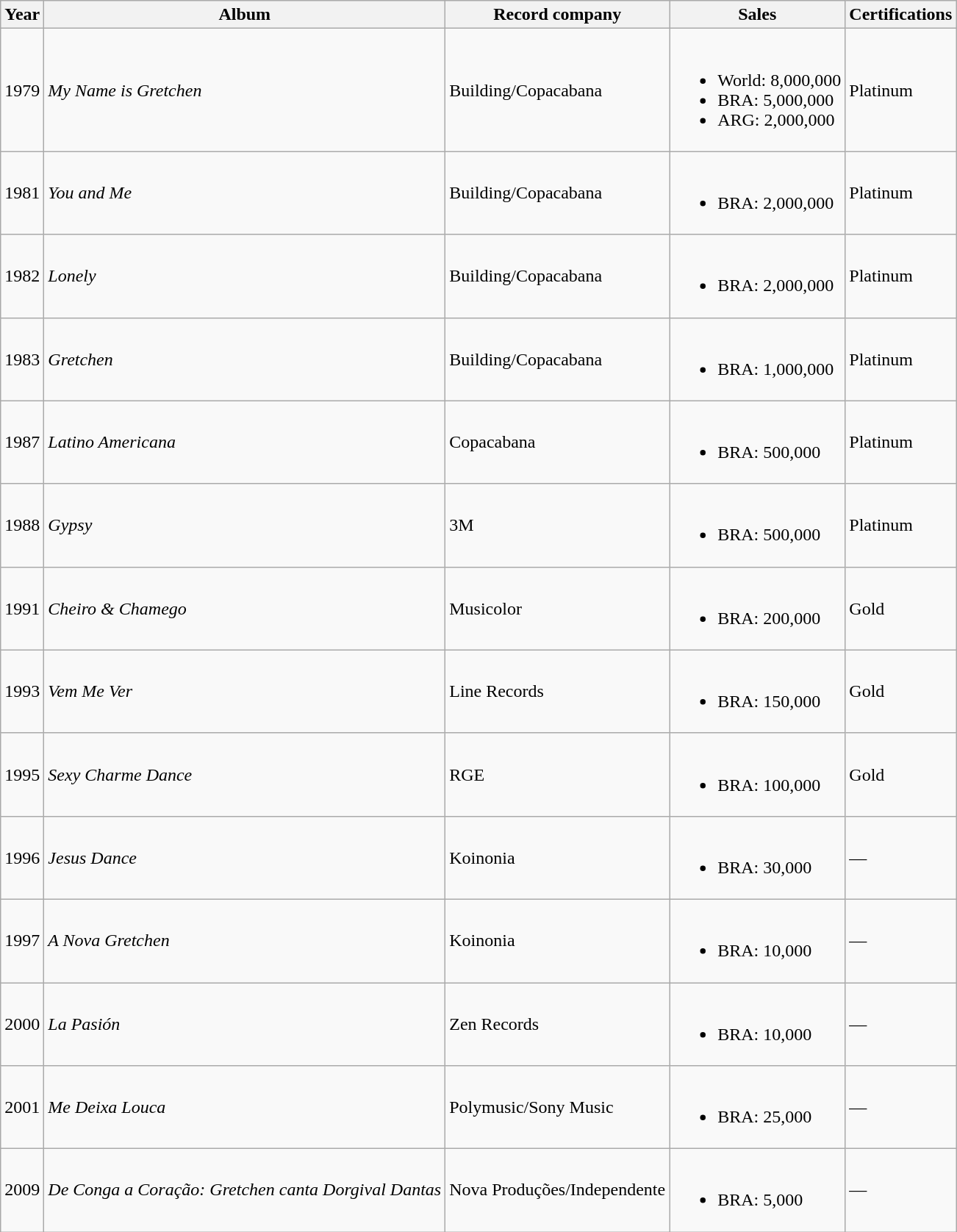<table class="wikitable" border="1" style=text-align:center;>
<tr>
<th>Year</th>
<th>Album</th>
<th>Record company</th>
<th>Sales</th>
<th>Certifications</th>
</tr>
<tr>
<td>1979</td>
<td align=left><em> My Name is Gretchen</em></td>
<td align=left>Building/Copacabana</td>
<td align=left><br><ul><li>World: 8,000,000</li><li>BRA: 5,000,000</li><li>ARG: 2,000,000</li></ul></td>
<td align=left>Platinum</td>
</tr>
<tr>
<td>1981</td>
<td align=left><em>You and Me</em></td>
<td align=left>Building/Copacabana</td>
<td align=left><br><ul><li>BRA: 2,000,000</li></ul></td>
<td align=left>Platinum</td>
</tr>
<tr>
<td>1982</td>
<td align=left><em>Lonely</em></td>
<td align=left>Building/Copacabana</td>
<td align=left><br><ul><li>BRA: 2,000,000</li></ul></td>
<td align=left>Platinum</td>
</tr>
<tr>
<td>1983</td>
<td align=left><em>Gretchen</em></td>
<td align=left>Building/Copacabana</td>
<td align=left><br><ul><li>BRA: 1,000,000</li></ul></td>
<td align=left>Platinum</td>
</tr>
<tr>
<td>1987</td>
<td align=left><em>Latino Americana</em></td>
<td align=left>Copacabana</td>
<td align=left><br><ul><li>BRA: 500,000</li></ul></td>
<td align=left>Platinum</td>
</tr>
<tr>
<td>1988</td>
<td align=left><em>Gypsy</em></td>
<td align=left>3M</td>
<td align=left><br><ul><li>BRA: 500,000</li></ul></td>
<td align=left>Platinum</td>
</tr>
<tr>
<td>1991</td>
<td align=left><em>Cheiro & Chamego</em></td>
<td align=left>Musicolor</td>
<td align=left><br><ul><li>BRA: 200,000</li></ul></td>
<td align=left>Gold</td>
</tr>
<tr>
<td>1993</td>
<td align=left><em>Vem Me Ver</em></td>
<td align=left>Line Records</td>
<td align=left><br><ul><li>BRA: 150,000</li></ul></td>
<td align=left>Gold</td>
</tr>
<tr>
<td>1995</td>
<td align=left><em>Sexy Charme Dance</em></td>
<td align=left>RGE</td>
<td align=left><br><ul><li>BRA: 100,000</li></ul></td>
<td align=left>Gold</td>
</tr>
<tr>
<td>1996</td>
<td align=left><em>Jesus Dance</em></td>
<td align=left>Koinonia</td>
<td align=left><br><ul><li>BRA: 30,000</li></ul></td>
<td align=left>—</td>
</tr>
<tr>
<td>1997</td>
<td align=left><em>A Nova Gretchen</em></td>
<td align=left>Koinonia</td>
<td align=left><br><ul><li>BRA: 10,000</li></ul></td>
<td align=left>—</td>
</tr>
<tr>
<td>2000</td>
<td align=left><em>La Pasión</em></td>
<td align=left>Zen Records</td>
<td align=left><br><ul><li>BRA: 10,000</li></ul></td>
<td align=left>—</td>
</tr>
<tr>
<td>2001</td>
<td align=left><em>Me Deixa Louca</em></td>
<td align=left>Polymusic/Sony Music</td>
<td align=left><br><ul><li>BRA: 25,000</li></ul></td>
<td align=left>—</td>
</tr>
<tr>
<td>2009</td>
<td align=left><em>De Conga a Coração: Gretchen canta Dorgival Dantas</em></td>
<td align=left>Nova Produções/Independente</td>
<td align=left><br><ul><li>BRA: 5,000</li></ul></td>
<td align=left>—</td>
</tr>
</table>
